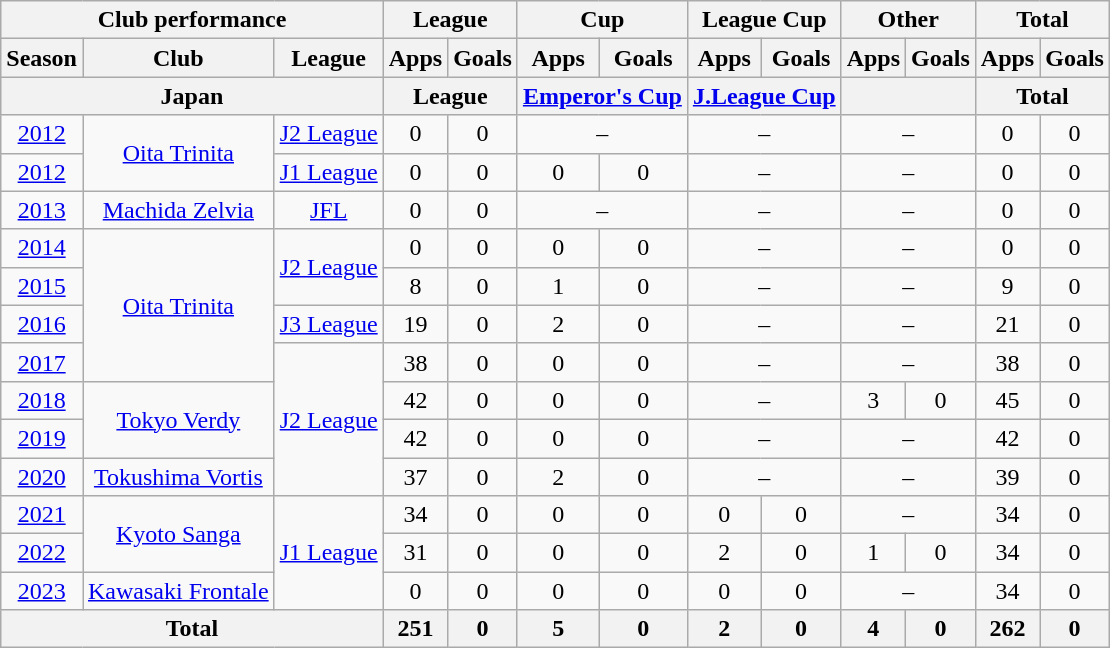<table class="wikitable" style="text-align:center;">
<tr>
<th colspan=3>Club performance</th>
<th colspan=2>League</th>
<th colspan=2>Cup</th>
<th colspan="2">League Cup</th>
<th colspan="2">Other</th>
<th colspan=2>Total</th>
</tr>
<tr>
<th>Season</th>
<th>Club</th>
<th>League</th>
<th>Apps</th>
<th>Goals</th>
<th>Apps</th>
<th>Goals</th>
<th>Apps</th>
<th>Goals</th>
<th>Apps</th>
<th>Goals</th>
<th>Apps</th>
<th>Goals</th>
</tr>
<tr>
<th colspan=3>Japan</th>
<th colspan=2>League</th>
<th colspan=2><a href='#'>Emperor's Cup</a></th>
<th colspan="2"><a href='#'>J.League Cup</a></th>
<th colspan="2"></th>
<th colspan=2>Total</th>
</tr>
<tr>
<td><a href='#'>2012</a></td>
<td rowspan="2"><a href='#'>Oita Trinita</a></td>
<td><a href='#'>J2 League</a></td>
<td>0</td>
<td>0</td>
<td colspan="2">–</td>
<td colspan="2">–</td>
<td colspan="2">–</td>
<td>0</td>
<td>0</td>
</tr>
<tr>
<td><a href='#'>2012</a></td>
<td><a href='#'>J1 League</a></td>
<td>0</td>
<td>0</td>
<td>0</td>
<td>0</td>
<td colspan="2">–</td>
<td colspan="2">–</td>
<td>0</td>
<td>0</td>
</tr>
<tr>
<td><a href='#'>2013</a></td>
<td><a href='#'>Machida Zelvia</a></td>
<td><a href='#'>JFL</a></td>
<td>0</td>
<td>0</td>
<td colspan="2">–</td>
<td colspan="2">–</td>
<td colspan="2">–</td>
<td>0</td>
<td>0</td>
</tr>
<tr>
<td><a href='#'>2014</a></td>
<td rowspan="4"><a href='#'>Oita Trinita</a></td>
<td rowspan="2"><a href='#'>J2 League</a></td>
<td>0</td>
<td>0</td>
<td>0</td>
<td>0</td>
<td colspan="2">–</td>
<td colspan="2">–</td>
<td>0</td>
<td>0</td>
</tr>
<tr>
<td><a href='#'>2015</a></td>
<td>8</td>
<td>0</td>
<td>1</td>
<td>0</td>
<td colspan="2">–</td>
<td colspan="2">–</td>
<td>9</td>
<td>0</td>
</tr>
<tr>
<td><a href='#'>2016</a></td>
<td><a href='#'>J3 League</a></td>
<td>19</td>
<td>0</td>
<td>2</td>
<td>0</td>
<td colspan="2">–</td>
<td colspan="2">–</td>
<td>21</td>
<td>0</td>
</tr>
<tr>
<td><a href='#'>2017</a></td>
<td rowspan="4"><a href='#'>J2 League</a></td>
<td>38</td>
<td>0</td>
<td>0</td>
<td>0</td>
<td colspan="2">–</td>
<td colspan="2">–</td>
<td>38</td>
<td>0</td>
</tr>
<tr>
<td><a href='#'>2018</a></td>
<td rowspan="2"><a href='#'>Tokyo Verdy</a></td>
<td>42</td>
<td>0</td>
<td>0</td>
<td>0</td>
<td colspan="2">–</td>
<td>3</td>
<td>0</td>
<td>45</td>
<td>0</td>
</tr>
<tr>
<td><a href='#'>2019</a></td>
<td>42</td>
<td>0</td>
<td>0</td>
<td>0</td>
<td colspan="2">–</td>
<td colspan="2">–</td>
<td>42</td>
<td>0</td>
</tr>
<tr>
<td><a href='#'>2020</a></td>
<td><a href='#'>Tokushima Vortis</a></td>
<td>37</td>
<td>0</td>
<td>2</td>
<td>0</td>
<td colspan="2">–</td>
<td colspan="2">–</td>
<td>39</td>
<td>0</td>
</tr>
<tr>
<td><a href='#'>2021</a></td>
<td rowspan="2"><a href='#'>Kyoto Sanga</a></td>
<td rowspan="3"><a href='#'>J1 League</a></td>
<td>34</td>
<td>0</td>
<td>0</td>
<td>0</td>
<td>0</td>
<td>0</td>
<td colspan="2">–</td>
<td>34</td>
<td>0</td>
</tr>
<tr>
<td><a href='#'>2022</a></td>
<td>31</td>
<td>0</td>
<td>0</td>
<td>0</td>
<td>2</td>
<td>0</td>
<td>1</td>
<td>0</td>
<td>34</td>
<td>0</td>
</tr>
<tr>
<td><a href='#'>2023</a></td>
<td><a href='#'>Kawasaki Frontale</a></td>
<td>0</td>
<td>0</td>
<td>0</td>
<td>0</td>
<td>0</td>
<td>0</td>
<td colspan="2">–</td>
<td>34</td>
<td>0</td>
</tr>
<tr>
<th colspan="3">Total</th>
<th>251</th>
<th>0</th>
<th>5</th>
<th>0</th>
<th>2</th>
<th>0</th>
<th>4</th>
<th>0</th>
<th>262</th>
<th>0</th>
</tr>
</table>
